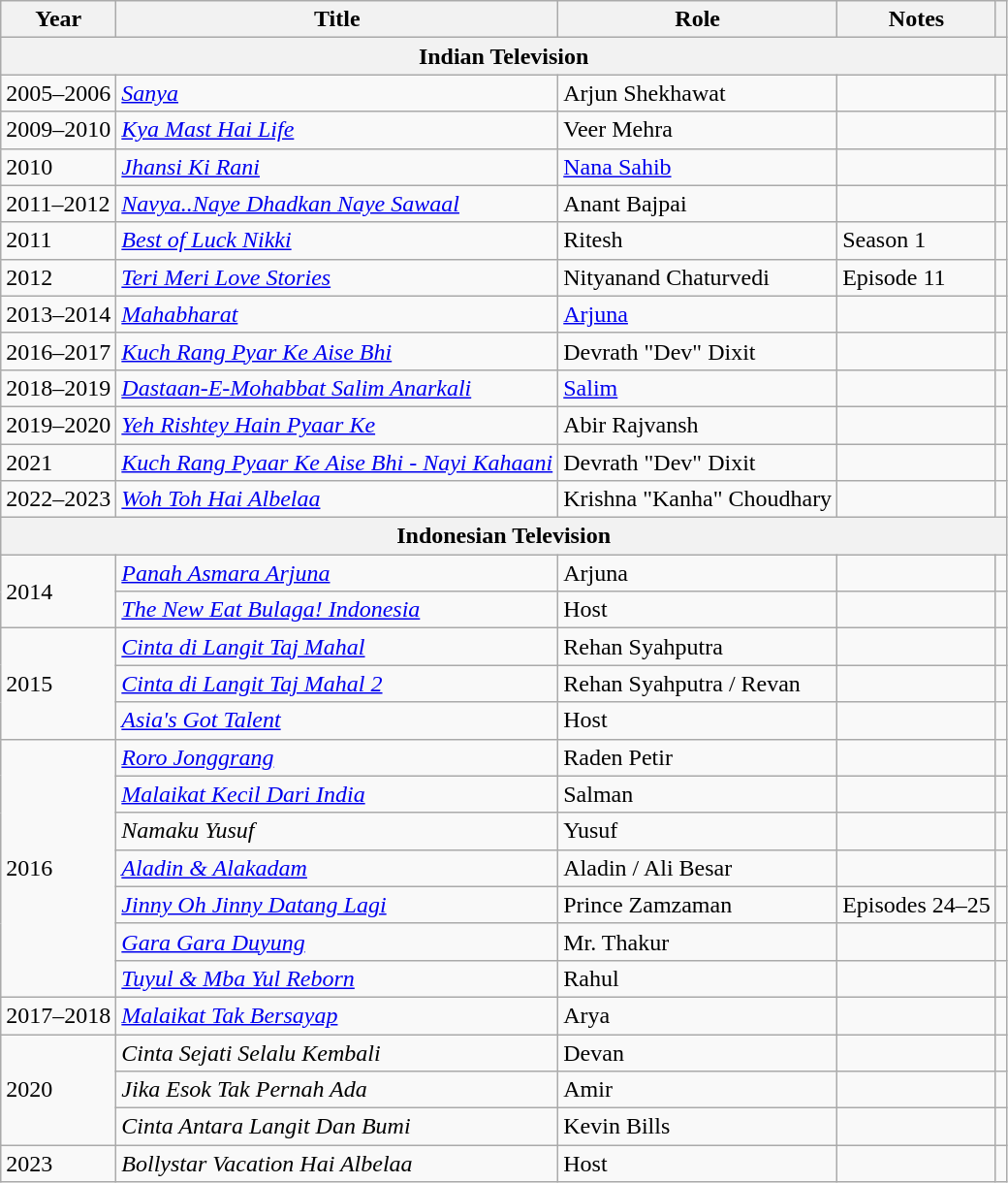<table class="wikitable sortable plainrowheaders">
<tr>
<th scope="col">Year</th>
<th scope="col">Title</th>
<th scope="col">Role</th>
<th scope="col" class="unsortable">Notes</th>
<th scope="col" class="unsortable"></th>
</tr>
<tr>
<th colspan="5">Indian Television</th>
</tr>
<tr>
<td>2005–2006</td>
<td><em><a href='#'>Sanya</a></em></td>
<td>Arjun Shekhawat</td>
<td></td>
<td style="text-align:center;"></td>
</tr>
<tr>
<td>2009–2010</td>
<td><em><a href='#'>Kya Mast Hai Life</a></em></td>
<td>Veer Mehra</td>
<td></td>
<td style="text-align:center;"></td>
</tr>
<tr>
<td>2010</td>
<td><em><a href='#'>Jhansi Ki Rani</a></em></td>
<td><a href='#'>Nana Sahib</a></td>
<td></td>
<td style="text-align:center;"></td>
</tr>
<tr>
<td>2011–2012</td>
<td><em><a href='#'>Navya..Naye Dhadkan Naye Sawaal</a></em></td>
<td>Anant Bajpai</td>
<td></td>
<td style="text-align:center;"></td>
</tr>
<tr>
<td>2011</td>
<td><em><a href='#'>Best of Luck Nikki</a></em></td>
<td>Ritesh</td>
<td>Season 1</td>
<td style="text-align:center;"></td>
</tr>
<tr>
<td>2012</td>
<td><em><a href='#'>Teri Meri Love Stories</a></em></td>
<td>Nityanand Chaturvedi</td>
<td>Episode 11</td>
<td style="text-align:center;"></td>
</tr>
<tr>
<td>2013–2014</td>
<td><em><a href='#'>Mahabharat</a></em></td>
<td><a href='#'>Arjuna</a></td>
<td></td>
<td style="text-align:center;"></td>
</tr>
<tr>
<td>2016–2017</td>
<td><em><a href='#'>Kuch Rang Pyar Ke Aise Bhi</a></em></td>
<td>Devrath "Dev" Dixit</td>
<td></td>
<td style="text-align:center;"></td>
</tr>
<tr>
<td>2018–2019</td>
<td><em><a href='#'>Dastaan-E-Mohabbat Salim Anarkali</a></em></td>
<td><a href='#'>Salim</a></td>
<td></td>
<td style="text-align:center;"></td>
</tr>
<tr>
<td>2019–2020</td>
<td><em><a href='#'>Yeh Rishtey Hain Pyaar Ke</a></em></td>
<td>Abir Rajvansh</td>
<td></td>
<td style="text-align:center;"></td>
</tr>
<tr>
<td>2021</td>
<td><em><a href='#'>Kuch Rang Pyaar Ke Aise Bhi - Nayi Kahaani</a></em></td>
<td>Devrath "Dev" Dixit</td>
<td></td>
<td style="text-align:center;"></td>
</tr>
<tr>
<td>2022–2023</td>
<td><em><a href='#'>Woh Toh Hai Albelaa</a></em></td>
<td>Krishna "Kanha" Choudhary</td>
<td></td>
<td style="text-align:center;"></td>
</tr>
<tr>
<th colspan="5" scope="col">Indonesian Television</th>
</tr>
<tr>
<td rowspan="2">2014</td>
<td scope="row"><em><a href='#'>Panah Asmara Arjuna</a></em></td>
<td>Arjuna</td>
<td></td>
<td style="text-align:center;"></td>
</tr>
<tr>
<td scope="row"><em><a href='#'>The New Eat Bulaga! Indonesia</a></em></td>
<td>Host</td>
<td></td>
<td style="text-align:center;"></td>
</tr>
<tr>
<td rowspan="3">2015</td>
<td scope="row"><em><a href='#'>Cinta di Langit Taj Mahal</a></em></td>
<td>Rehan Syahputra</td>
<td></td>
<td style="text-align:center;"></td>
</tr>
<tr>
<td scope="row"><em><a href='#'>Cinta di Langit Taj Mahal 2</a></em></td>
<td>Rehan Syahputra / Revan</td>
<td></td>
<td style="text-align:center;"></td>
</tr>
<tr>
<td scope="row"><em><a href='#'>Asia's Got Talent</a></em></td>
<td>Host</td>
<td></td>
<td style="text-align:center;"></td>
</tr>
<tr>
<td rowspan="7">2016</td>
<td scope="row"><em><a href='#'>Roro Jonggrang</a></em></td>
<td>Raden Petir</td>
<td></td>
<td style="text-align:center;"></td>
</tr>
<tr>
<td scope="row"><em><a href='#'>Malaikat Kecil Dari India</a></em></td>
<td>Salman</td>
<td></td>
<td style="text-align:center;"></td>
</tr>
<tr>
<td scope="row"><em>Namaku Yusuf</em></td>
<td>Yusuf</td>
<td></td>
<td style="text-align:center;"></td>
</tr>
<tr>
<td scope="row"><em><a href='#'>Aladin & Alakadam</a></em></td>
<td>Aladin / Ali Besar</td>
<td></td>
<td style="text-align:center;"></td>
</tr>
<tr>
<td scope="row"><em><a href='#'>Jinny Oh Jinny Datang Lagi</a></em></td>
<td>Prince Zamzaman</td>
<td>Episodes 24–25</td>
<td style="text-align:center;"></td>
</tr>
<tr>
<td scope="row"><em><a href='#'>Gara Gara Duyung</a></em></td>
<td>Mr. Thakur</td>
<td></td>
<td style="text-align:center;"></td>
</tr>
<tr>
<td scope="row"><em><a href='#'>Tuyul & Mba Yul Reborn</a></em></td>
<td>Rahul</td>
<td></td>
<td style="text-align:center;"></td>
</tr>
<tr>
<td>2017–2018</td>
<td scope="row"><em><a href='#'>Malaikat Tak Bersayap</a></em></td>
<td>Arya</td>
<td></td>
<td style="text-align:center;"></td>
</tr>
<tr>
<td rowspan="3">2020</td>
<td scope="row"><em>Cinta Sejati Selalu Kembali</em></td>
<td>Devan</td>
<td></td>
<td style="text-align:center;"></td>
</tr>
<tr>
<td scope="row"><em>Jika Esok Tak Pernah Ada</em></td>
<td>Amir</td>
<td></td>
<td style="text-align:center;"></td>
</tr>
<tr>
<td scope="row"><em>Cinta Antara Langit Dan Bumi</em></td>
<td>Kevin Bills</td>
<td></td>
<td style="text-align:center;"></td>
</tr>
<tr>
<td rowspan="1">2023</td>
<td scope="row"><em>Bollystar Vacation Hai Albelaa</em></td>
<td>Host</td>
<td></td>
<td style="text-align:center;"></td>
</tr>
</table>
